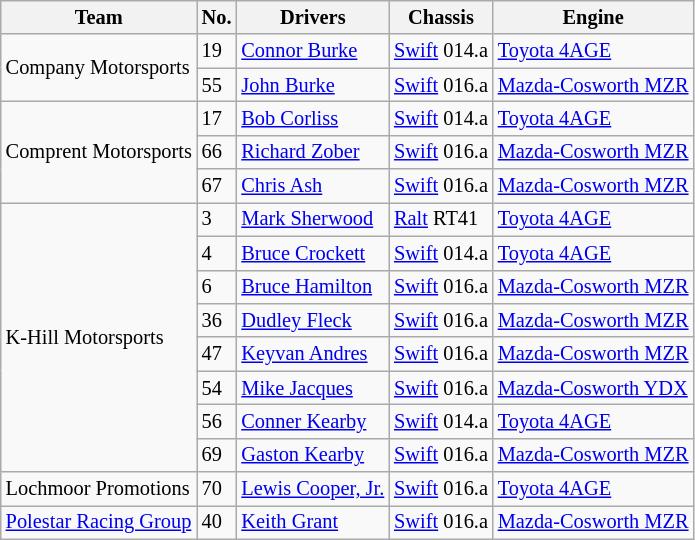<table class="wikitable" style=font-size:85%>
<tr>
<th>Team</th>
<th>No.</th>
<th>Drivers</th>
<th>Chassis</th>
<th>Engine</th>
</tr>
<tr>
<td rowspan=2> Company Motorsports</td>
<td>19</td>
<td> <a href='#'>Connor Burke</a></td>
<td><a href='#'>Swift</a> 014.a</td>
<td><a href='#'>Toyota 4AGE</a></td>
</tr>
<tr>
<td>55</td>
<td> <a href='#'>John Burke</a></td>
<td><a href='#'>Swift</a> 016.a</td>
<td><a href='#'>Mazda-Cosworth MZR</a></td>
</tr>
<tr>
<td rowspan=3> Comprent Motorsports</td>
<td>17</td>
<td> <a href='#'>Bob Corliss</a></td>
<td><a href='#'>Swift</a> 014.a</td>
<td><a href='#'>Toyota 4AGE</a></td>
</tr>
<tr>
<td>66</td>
<td> <a href='#'>Richard Zober</a></td>
<td><a href='#'>Swift</a> 016.a</td>
<td><a href='#'>Mazda-Cosworth MZR</a></td>
</tr>
<tr>
<td>67</td>
<td> <a href='#'>Chris Ash</a></td>
<td><a href='#'>Swift</a> 016.a</td>
<td><a href='#'>Mazda-Cosworth MZR</a></td>
</tr>
<tr>
<td rowspan=8> K-Hill Motorsports</td>
<td>3</td>
<td> <a href='#'>Mark Sherwood</a></td>
<td><a href='#'>Ralt</a> RT41</td>
<td><a href='#'>Toyota 4AGE</a></td>
</tr>
<tr>
<td>4</td>
<td> <a href='#'>Bruce Crockett</a></td>
<td><a href='#'>Swift</a> 014.a</td>
<td><a href='#'>Toyota 4AGE</a></td>
</tr>
<tr>
<td>6</td>
<td> <a href='#'>Bruce Hamilton</a></td>
<td><a href='#'>Swift</a> 016.a</td>
<td><a href='#'>Mazda-Cosworth MZR</a></td>
</tr>
<tr>
<td>36</td>
<td> <a href='#'>Dudley Fleck</a></td>
<td><a href='#'>Swift</a> 016.a</td>
<td><a href='#'>Mazda-Cosworth MZR</a></td>
</tr>
<tr>
<td>47</td>
<td> <a href='#'>Keyvan Andres</a></td>
<td><a href='#'>Swift</a> 016.a</td>
<td><a href='#'>Mazda-Cosworth MZR</a></td>
</tr>
<tr>
<td>54</td>
<td> <a href='#'>Mike Jacques</a></td>
<td><a href='#'>Swift</a> 016.a</td>
<td><a href='#'>Mazda-Cosworth YDX</a></td>
</tr>
<tr>
<td>56</td>
<td> <a href='#'>Conner Kearby</a></td>
<td><a href='#'>Swift</a> 014.a</td>
<td><a href='#'>Toyota 4AGE</a></td>
</tr>
<tr>
<td>69</td>
<td> <a href='#'>Gaston Kearby</a></td>
<td><a href='#'>Swift</a> 016.a</td>
<td><a href='#'>Mazda-Cosworth MZR</a></td>
</tr>
<tr>
<td> Lochmoor Promotions</td>
<td>70</td>
<td> <a href='#'>Lewis Cooper, Jr.</a></td>
<td><a href='#'>Swift</a> 016.a</td>
<td><a href='#'>Toyota 4AGE</a></td>
</tr>
<tr>
<td> <a href='#'>Polestar Racing Group</a></td>
<td>40</td>
<td> <a href='#'>Keith Grant</a></td>
<td><a href='#'>Swift</a> 016.a</td>
<td><a href='#'>Mazda-Cosworth MZR</a></td>
</tr>
</table>
